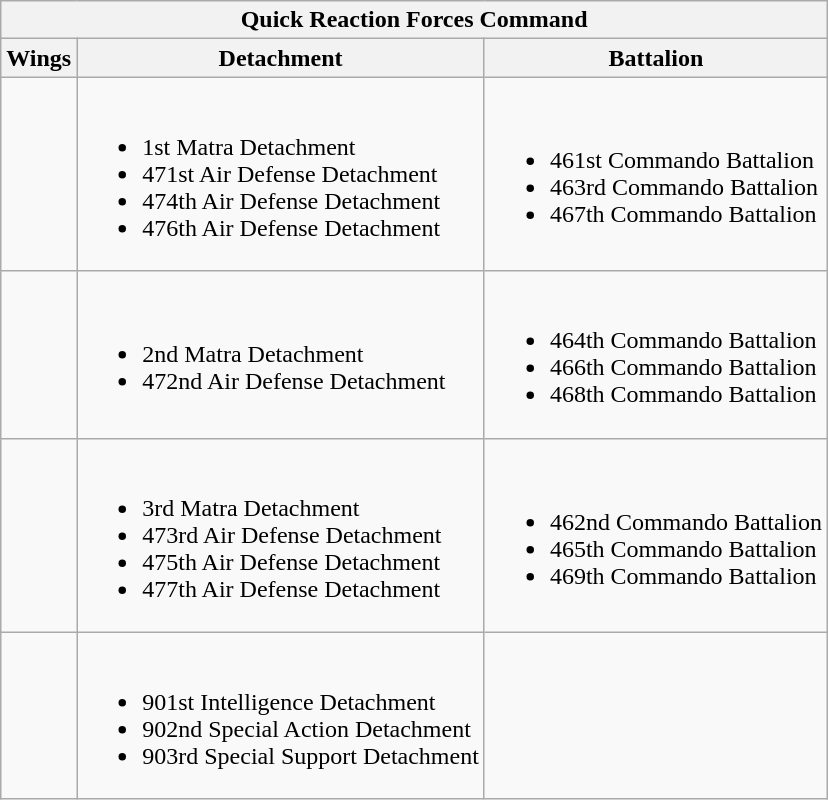<table class="wikitable">
<tr>
<th colspan="3"> Quick Reaction Forces Command</th>
</tr>
<tr>
<th>Wings</th>
<th>Detachment</th>
<th>Battalion</th>
</tr>
<tr>
<td></td>
<td><br><ul><li>1st Matra Detachment</li><li>471st Air Defense Detachment</li><li>474th Air Defense Detachment</li><li>476th Air Defense Detachment</li></ul></td>
<td><br><ul><li>461st Commando Battalion</li><li>463rd Commando Battalion</li><li>467th Commando Battalion</li></ul></td>
</tr>
<tr>
<td></td>
<td><br><ul><li>2nd Matra Detachment</li><li>472nd Air Defense Detachment</li></ul></td>
<td><br><ul><li>464th Commando Battalion</li><li>466th Commando Battalion</li><li>468th Commando Battalion</li></ul></td>
</tr>
<tr>
<td></td>
<td><br><ul><li>3rd Matra Detachment</li><li>473rd Air Defense Detachment</li><li>475th Air Defense Detachment</li><li>477th Air Defense Detachment</li></ul></td>
<td><br><ul><li>462nd Commando Battalion</li><li>465th Commando Battalion</li><li>469th Commando Battalion</li></ul></td>
</tr>
<tr>
<td></td>
<td><br><ul><li>901st Intelligence Detachment</li><li>902nd Special Action Detachment</li><li>903rd Special Support Detachment</li></ul></td>
<td></td>
</tr>
</table>
